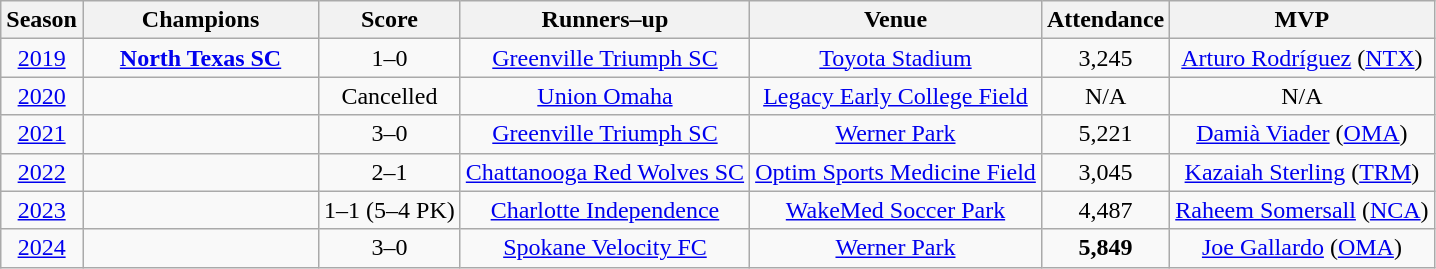<table class="wikitable" style="text-align:center;">
<tr>
<th>Season</th>
<th style="width:150px;">Champions</th>
<th>Score</th>
<th>Runners–up</th>
<th>Venue</th>
<th>Attendance</th>
<th>MVP</th>
</tr>
<tr>
<td><a href='#'>2019</a></td>
<td><strong><a href='#'>North Texas SC</a></strong></td>
<td>1–0</td>
<td><a href='#'>Greenville Triumph SC</a></td>
<td><a href='#'>Toyota Stadium</a></td>
<td>3,245</td>
<td><a href='#'>Arturo Rodríguez</a> (<a href='#'>NTX</a>)</td>
</tr>
<tr>
<td><a href='#'>2020</a></td>
<td></td>
<td>Cancelled</td>
<td><a href='#'>Union Omaha</a></td>
<td><a href='#'>Legacy Early College Field</a></td>
<td>N/A</td>
<td>N/A</td>
</tr>
<tr>
<td><a href='#'>2021</a></td>
<td></td>
<td>3–0</td>
<td><a href='#'>Greenville Triumph SC</a></td>
<td><a href='#'>Werner Park</a></td>
<td>5,221</td>
<td><a href='#'>Damià Viader</a> (<a href='#'>OMA</a>)</td>
</tr>
<tr>
<td><a href='#'>2022</a></td>
<td></td>
<td>2–1</td>
<td><a href='#'>Chattanooga Red Wolves SC</a></td>
<td><a href='#'>Optim Sports Medicine Field</a></td>
<td>3,045</td>
<td><a href='#'>Kazaiah Sterling</a> (<a href='#'>TRM</a>)</td>
</tr>
<tr>
<td><a href='#'>2023</a></td>
<td></td>
<td>1–1 (5–4 PK)</td>
<td><a href='#'>Charlotte Independence</a></td>
<td><a href='#'>WakeMed Soccer Park</a></td>
<td>4,487</td>
<td><a href='#'>Raheem Somersall</a> (<a href='#'>NCA</a>)</td>
</tr>
<tr>
<td><a href='#'>2024</a></td>
<td></td>
<td>3–0</td>
<td><a href='#'>Spokane Velocity FC</a></td>
<td><a href='#'>Werner Park</a></td>
<td><strong>5,849</strong></td>
<td><a href='#'>Joe Gallardo</a> (<a href='#'>OMA</a>)</td>
</tr>
</table>
